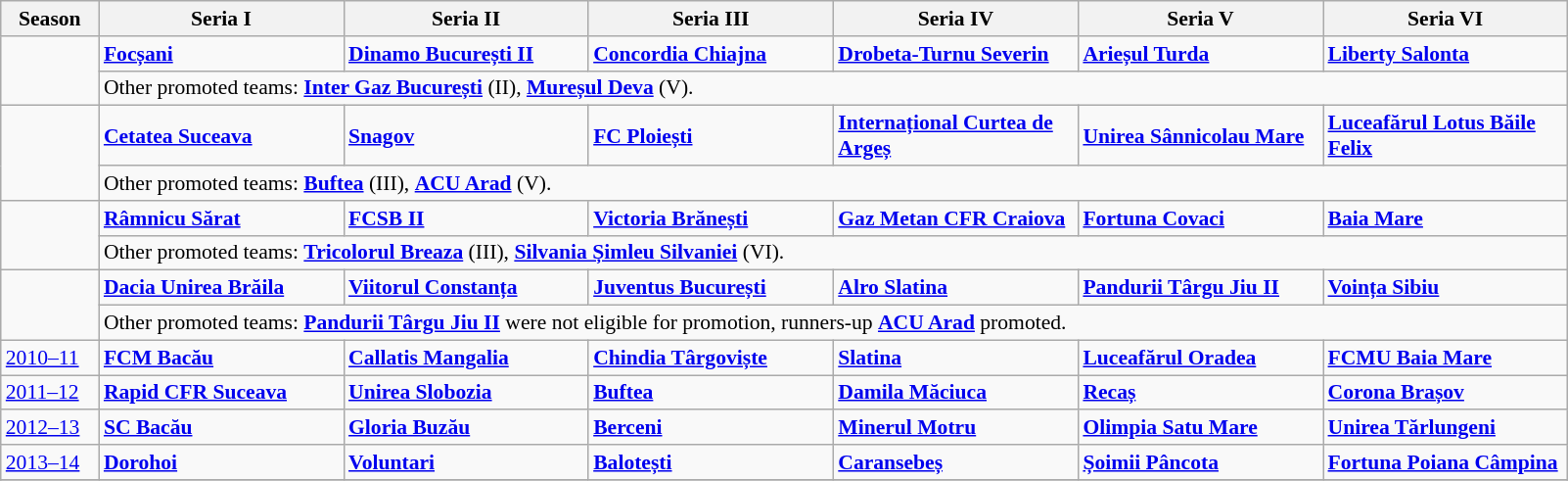<table class=wikitable style="font-size:90%">
<tr>
<th width="60">Season</th>
<th width="160">Seria I</th>
<th width="160">Seria II</th>
<th width="160">Seria III</th>
<th width="160">Seria IV</th>
<th width="160">Seria V</th>
<th width="160">Seria VI</th>
</tr>
<tr>
<td rowspan=2></td>
<td><strong><a href='#'>Focșani</a></strong></td>
<td><strong><a href='#'>Dinamo București II</a></strong></td>
<td><strong><a href='#'>Concordia Chiajna</a></strong></td>
<td><strong><a href='#'>Drobeta-Turnu Severin</a></strong></td>
<td><strong><a href='#'>Arieșul Turda</a></strong></td>
<td><strong><a href='#'>Liberty Salonta</a></strong></td>
</tr>
<tr>
<td colspan=9>Other promoted teams: <strong><a href='#'>Inter Gaz București</a></strong> (II), <strong><a href='#'>Mureșul Deva</a></strong> (V).</td>
</tr>
<tr>
<td rowspan=2></td>
<td><strong><a href='#'>Cetatea Suceava</a></strong></td>
<td><strong><a href='#'>Snagov</a></strong></td>
<td><strong><a href='#'>FC Ploiești</a></strong></td>
<td><strong><a href='#'>Internațional Curtea de Argeș</a></strong></td>
<td><strong><a href='#'>Unirea Sânnicolau Mare</a></strong></td>
<td><strong><a href='#'>Luceafărul Lotus Băile Felix</a></strong></td>
</tr>
<tr>
<td colspan=9>Other promoted teams: <strong><a href='#'>Buftea</a></strong> (III), <strong><a href='#'>ACU Arad</a></strong> (V).</td>
</tr>
<tr>
<td rowspan=2></td>
<td><strong><a href='#'>Râmnicu Sărat</a></strong></td>
<td><strong><a href='#'>FCSB II</a></strong></td>
<td><strong><a href='#'>Victoria Brănești</a></strong></td>
<td><strong><a href='#'>Gaz Metan CFR Craiova</a></strong></td>
<td><strong><a href='#'>Fortuna Covaci</a></strong></td>
<td><strong><a href='#'>Baia Mare</a></strong></td>
</tr>
<tr>
<td colspan=9>Other promoted teams: <strong><a href='#'>Tricolorul Breaza</a></strong> (III), <strong><a href='#'>Silvania Șimleu Silvaniei</a></strong> (VI).</td>
</tr>
<tr>
<td rowspan=2></td>
<td><strong><a href='#'>Dacia Unirea Brăila</a></strong></td>
<td><strong><a href='#'>Viitorul Constanța</a></strong></td>
<td><strong><a href='#'>Juventus București</a></strong></td>
<td><strong><a href='#'>Alro Slatina</a></strong></td>
<td><strong><a href='#'>Pandurii Târgu Jiu II</a></strong></td>
<td><strong><a href='#'>Voința Sibiu</a></strong></td>
</tr>
<tr>
<td colspan=9>Other promoted teams: <strong><a href='#'>Pandurii Târgu Jiu II</a></strong> were not eligible for promotion, runners-up <strong><a href='#'>ACU Arad</a></strong> promoted.</td>
</tr>
<tr>
<td><a href='#'>2010–11</a></td>
<td><strong><a href='#'>FCM Bacău</a></strong></td>
<td><strong><a href='#'>Callatis Mangalia</a></strong></td>
<td><strong><a href='#'>Chindia Târgoviște</a></strong></td>
<td><strong><a href='#'>Slatina</a></strong></td>
<td><strong><a href='#'>Luceafărul Oradea</a></strong></td>
<td><strong><a href='#'>FCMU Baia Mare</a></strong></td>
</tr>
<tr>
<td><a href='#'>2011–12</a></td>
<td><strong><a href='#'>Rapid CFR Suceava</a></strong></td>
<td><strong><a href='#'>Unirea Slobozia</a></strong></td>
<td><strong><a href='#'>Buftea</a></strong></td>
<td><strong><a href='#'>Damila Măciuca</a></strong></td>
<td><strong><a href='#'>Recaș</a></strong></td>
<td><strong><a href='#'>Corona Brașov</a></strong></td>
</tr>
<tr>
<td><a href='#'>2012–13</a></td>
<td><strong><a href='#'>SC Bacău</a></strong></td>
<td><strong><a href='#'>Gloria Buzău</a></strong></td>
<td><strong><a href='#'>Berceni</a></strong></td>
<td><strong><a href='#'>Minerul Motru</a></strong></td>
<td><strong><a href='#'>Olimpia Satu Mare</a></strong></td>
<td><strong><a href='#'>Unirea Tărlungeni</a></strong></td>
</tr>
<tr>
<td><a href='#'>2013–14</a></td>
<td><strong><a href='#'>Dorohoi</a></strong></td>
<td><strong><a href='#'>Voluntari</a></strong></td>
<td><strong><a href='#'>Balotești</a></strong></td>
<td><strong><a href='#'>Caransebeș</a></strong></td>
<td><strong><a href='#'>Șoimii Pâncota</a></strong></td>
<td><strong><a href='#'>Fortuna Poiana Câmpina</a></strong></td>
</tr>
<tr>
</tr>
</table>
